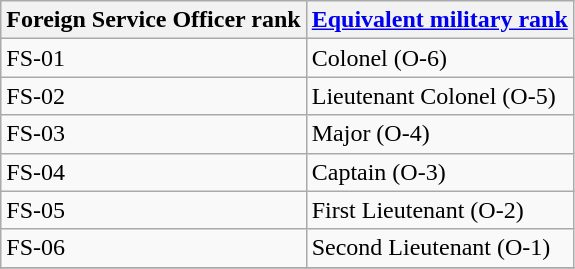<table class="wikitable">
<tr>
<th>Foreign Service Officer rank</th>
<th><a href='#'>Equivalent military rank</a></th>
</tr>
<tr>
<td>FS-01</td>
<td>Colonel (O-6)</td>
</tr>
<tr>
<td>FS-02</td>
<td>Lieutenant Colonel (O-5)</td>
</tr>
<tr>
<td>FS-03</td>
<td>Major (O-4)</td>
</tr>
<tr>
<td>FS-04</td>
<td>Captain (O-3)</td>
</tr>
<tr>
<td>FS-05</td>
<td>First Lieutenant (O-2)</td>
</tr>
<tr>
<td>FS-06</td>
<td>Second Lieutenant (O-1)</td>
</tr>
<tr>
</tr>
</table>
